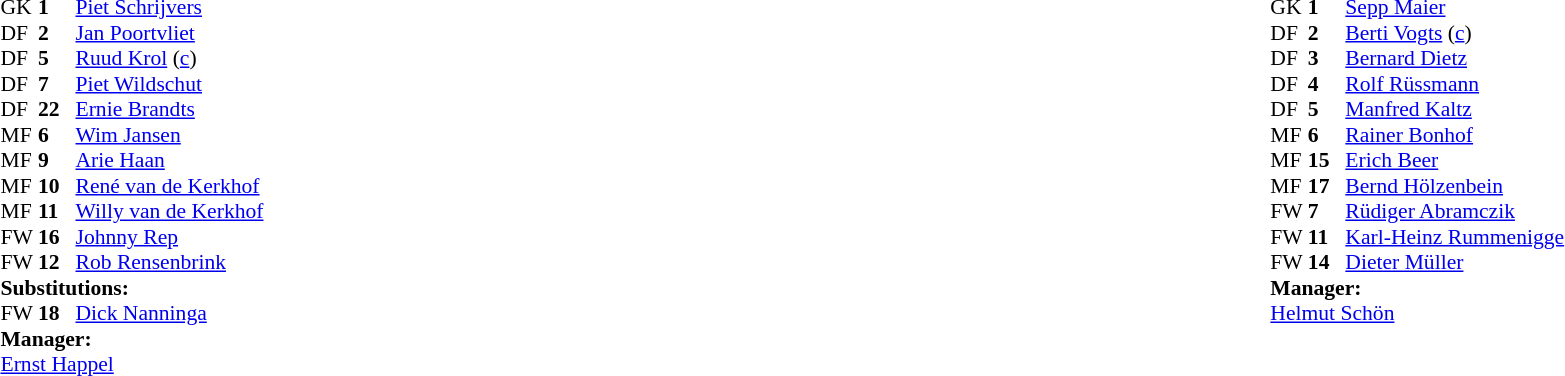<table width="100%">
<tr>
<td valign="top" width="50%"><br><table style="font-size: 90%" cellspacing="0" cellpadding="0">
<tr>
<th width="25"></th>
<th width="25"></th>
</tr>
<tr>
<td>GK</td>
<td><strong>1</strong></td>
<td><a href='#'>Piet Schrijvers</a></td>
</tr>
<tr>
<td>DF</td>
<td><strong>2</strong></td>
<td><a href='#'>Jan Poortvliet</a></td>
</tr>
<tr>
<td>DF</td>
<td><strong>5</strong></td>
<td><a href='#'>Ruud Krol</a> (<a href='#'>c</a>)</td>
</tr>
<tr>
<td>DF</td>
<td><strong>7</strong></td>
<td><a href='#'>Piet Wildschut</a></td>
<td></td>
<td></td>
</tr>
<tr>
<td>DF</td>
<td><strong>22</strong></td>
<td><a href='#'>Ernie Brandts</a></td>
</tr>
<tr>
<td>MF</td>
<td><strong>6</strong></td>
<td><a href='#'>Wim Jansen</a></td>
</tr>
<tr>
<td>MF</td>
<td><strong>9</strong></td>
<td><a href='#'>Arie Haan</a></td>
</tr>
<tr>
<td>MF</td>
<td><strong>10</strong></td>
<td><a href='#'>René van de Kerkhof</a></td>
</tr>
<tr>
<td>MF</td>
<td><strong>11</strong></td>
<td><a href='#'>Willy van de Kerkhof</a></td>
<td></td>
</tr>
<tr>
<td>FW</td>
<td><strong>16</strong></td>
<td><a href='#'>Johnny Rep</a></td>
</tr>
<tr>
<td>FW</td>
<td><strong>12</strong></td>
<td><a href='#'>Rob Rensenbrink</a></td>
</tr>
<tr>
<td colspan=3><strong>Substitutions:</strong></td>
</tr>
<tr>
<td>FW</td>
<td><strong>18</strong></td>
<td><a href='#'>Dick Nanninga</a></td>
<td></td>
<td></td>
</tr>
<tr>
<td colspan=3><strong>Manager:</strong></td>
</tr>
<tr>
<td colspan=4> <a href='#'>Ernst Happel</a></td>
</tr>
</table>
</td>
<td valign="top" width="50%"><br><table style="font-size: 90%" cellspacing="0" cellpadding="0" align="center">
<tr>
<th width=25></th>
<th width=25></th>
</tr>
<tr>
<td>GK</td>
<td><strong>1</strong></td>
<td><a href='#'>Sepp Maier</a></td>
<td></td>
</tr>
<tr>
<td>DF</td>
<td><strong>2</strong></td>
<td><a href='#'>Berti Vogts</a> (<a href='#'>c</a>)</td>
</tr>
<tr>
<td>DF</td>
<td><strong>3</strong></td>
<td><a href='#'>Bernard Dietz</a></td>
</tr>
<tr>
<td>DF</td>
<td><strong>4</strong></td>
<td><a href='#'>Rolf Rüssmann</a></td>
</tr>
<tr>
<td>DF</td>
<td><strong>5</strong></td>
<td><a href='#'>Manfred Kaltz</a></td>
</tr>
<tr>
<td>MF</td>
<td><strong>6</strong></td>
<td><a href='#'>Rainer Bonhof</a></td>
</tr>
<tr>
<td>MF</td>
<td><strong>15</strong></td>
<td><a href='#'>Erich Beer</a></td>
</tr>
<tr>
<td>MF</td>
<td><strong>17</strong></td>
<td><a href='#'>Bernd Hölzenbein</a></td>
</tr>
<tr>
<td>FW</td>
<td><strong>7</strong></td>
<td><a href='#'>Rüdiger Abramczik</a></td>
</tr>
<tr>
<td>FW</td>
<td><strong>11</strong></td>
<td><a href='#'>Karl-Heinz Rummenigge</a></td>
</tr>
<tr>
<td>FW</td>
<td><strong>14</strong></td>
<td><a href='#'>Dieter Müller</a></td>
</tr>
<tr>
<td colspan=4><strong>Manager:</strong></td>
</tr>
<tr>
<td colspan="4"><a href='#'>Helmut Schön</a></td>
</tr>
</table>
</td>
</tr>
</table>
